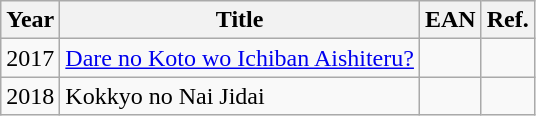<table class="wikitable">
<tr>
<th>Year</th>
<th>Title</th>
<th>EAN</th>
<th>Ref.</th>
</tr>
<tr>
<td>2017</td>
<td><a href='#'>Dare no Koto wo Ichiban Aishiteru?</a></td>
<td></td>
<td></td>
</tr>
<tr>
<td>2018</td>
<td>Kokkyo no Nai Jidai</td>
<td></td>
<td></td>
</tr>
</table>
